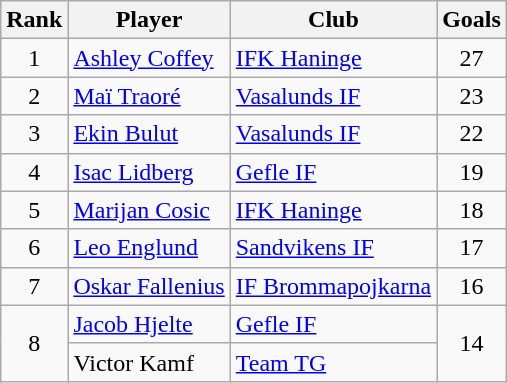<table class="wikitable" style="text-align:center">
<tr>
<th>Rank</th>
<th>Player</th>
<th>Club</th>
<th>Goals</th>
</tr>
<tr>
<td>1</td>
<td align="left"> <a href='#'>Ashley Coffey</a></td>
<td align="left"><a href='#'>IFK Haninge</a></td>
<td>27</td>
</tr>
<tr>
<td>2</td>
<td align="left"> <a href='#'>Maï Traoré</a></td>
<td align="left"><a href='#'>Vasalunds IF</a></td>
<td>23</td>
</tr>
<tr>
<td>3</td>
<td align="left"> <a href='#'>Ekin Bulut</a></td>
<td align="left"><a href='#'>Vasalunds IF</a></td>
<td>22</td>
</tr>
<tr>
<td>4</td>
<td align="left"> <a href='#'>Isac Lidberg</a></td>
<td align="left"><a href='#'>Gefle IF</a></td>
<td>19</td>
</tr>
<tr>
<td>5</td>
<td align="left"> <a href='#'>Marijan Cosic</a></td>
<td align="left"><a href='#'>IFK Haninge</a></td>
<td>18</td>
</tr>
<tr>
<td>6</td>
<td align="left"> <a href='#'>Leo Englund</a></td>
<td align="left"><a href='#'>Sandvikens IF</a></td>
<td>17</td>
</tr>
<tr>
<td>7</td>
<td align="left"> <a href='#'>Oskar Fallenius</a></td>
<td align="left"><a href='#'>IF Brommapojkarna</a></td>
<td>16</td>
</tr>
<tr>
<td rowspan="2">8</td>
<td align="left"> <a href='#'>Jacob Hjelte</a></td>
<td align="left"><a href='#'>Gefle IF</a></td>
<td rowspan="2">14</td>
</tr>
<tr>
<td align="left"> Victor Kamf</td>
<td align="left"><a href='#'>Team TG</a></td>
</tr>
</table>
